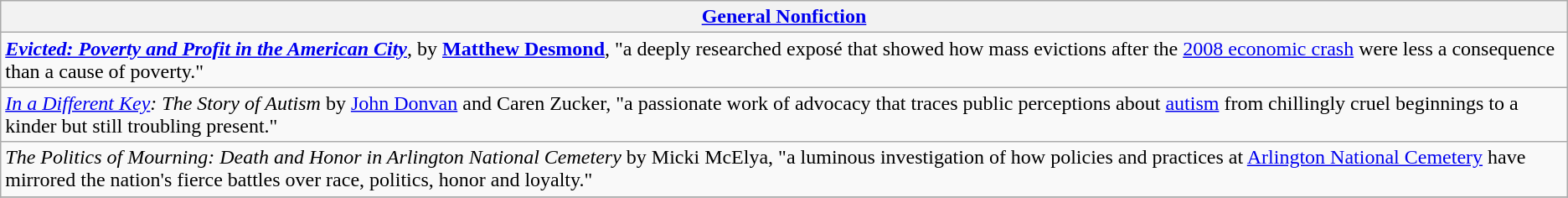<table class="wikitable" style="float:left; float:none;">
<tr>
<th><a href='#'>General Nonfiction</a></th>
</tr>
<tr>
<td><strong><em><a href='#'>Evicted: Poverty and Profit in the American City</a></em></strong>, by <strong><a href='#'>Matthew Desmond</a></strong>, "a deeply researched exposé that showed how mass evictions after the <a href='#'>2008 economic crash</a> were less a consequence than a cause of poverty."</td>
</tr>
<tr>
<td><em><a href='#'>In a Different Key</a>: The Story of Autism</em> by <a href='#'>John Donvan</a> and Caren Zucker, "a passionate work of advocacy that traces public perceptions about <a href='#'>autism</a> from chillingly cruel beginnings to a kinder but still troubling present."</td>
</tr>
<tr>
<td><em>The Politics of Mourning: Death and Honor in Arlington National Cemetery</em> by Micki McElya, "a luminous investigation of how policies and practices at <a href='#'>Arlington National Cemetery</a> have mirrored the nation's fierce battles over race, politics, honor and loyalty."</td>
</tr>
<tr>
</tr>
</table>
